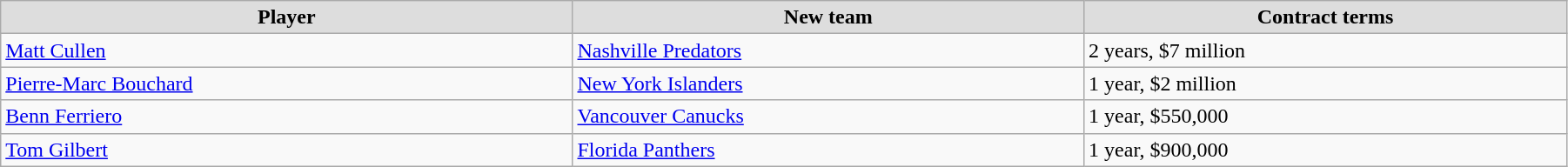<table class="wikitable" width=95%>
<tr align="center" bgcolor="#dddddd">
<td><strong>Player</strong></td>
<td><strong>New team</strong></td>
<td><strong>Contract terms</strong></td>
</tr>
<tr>
<td><a href='#'>Matt Cullen</a></td>
<td><a href='#'>Nashville Predators</a></td>
<td>2 years, $7 million</td>
</tr>
<tr>
<td><a href='#'>Pierre-Marc Bouchard</a></td>
<td><a href='#'>New York Islanders</a></td>
<td>1 year, $2 million</td>
</tr>
<tr>
<td><a href='#'>Benn Ferriero</a></td>
<td><a href='#'>Vancouver Canucks</a></td>
<td>1 year, $550,000</td>
</tr>
<tr>
<td><a href='#'>Tom Gilbert</a></td>
<td><a href='#'>Florida Panthers</a></td>
<td>1 year, $900,000</td>
</tr>
</table>
